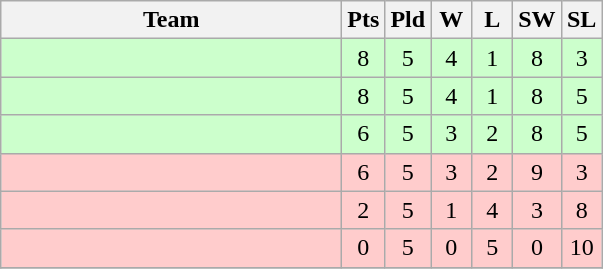<table class=wikitable style="text-align:center">
<tr>
<th width=220>Team</th>
<th width=20>Pts</th>
<th width=20>Pld</th>
<th width=20>W</th>
<th width=20>L</th>
<th width=20>SW</th>
<th width=20>SL</th>
</tr>
<tr style="background:#cfc;">
<td align=left></td>
<td>8</td>
<td>5</td>
<td>4</td>
<td>1</td>
<td>8</td>
<td>3</td>
</tr>
<tr style="background:#cfc;">
<td align=left></td>
<td>8</td>
<td>5</td>
<td>4</td>
<td>1</td>
<td>8</td>
<td>5</td>
</tr>
<tr style="background:#cfc;">
<td align=left></td>
<td>6</td>
<td>5</td>
<td>3</td>
<td>2</td>
<td>8</td>
<td>5</td>
</tr>
<tr style="background:#fcc;">
<td align=left></td>
<td>6</td>
<td>5</td>
<td>3</td>
<td>2</td>
<td>9</td>
<td>3</td>
</tr>
<tr style="background:#fcc;">
<td align=left></td>
<td>2</td>
<td>5</td>
<td>1</td>
<td>4</td>
<td>3</td>
<td>8</td>
</tr>
<tr style="background:#fcc;">
<td align=left></td>
<td>0</td>
<td>5</td>
<td>0</td>
<td>5</td>
<td>0</td>
<td>10</td>
</tr>
<tr>
</tr>
</table>
